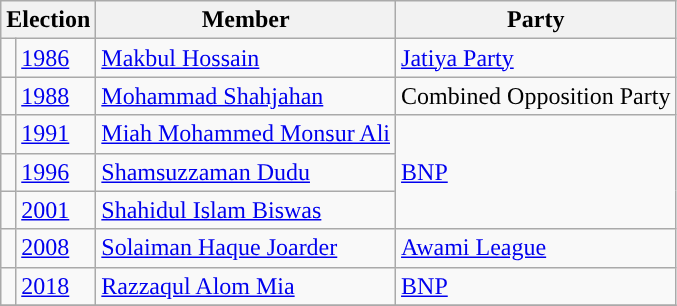<table class="wikitable">
<tr>
<th colspan="2">Election</th>
<th>Member</th>
<th>Party</th>
</tr>
<tr>
<td style="background-color:"></td>
<td><a href='#'>1986</a></td>
<td><a href='#'>Makbul Hossain</a></td>
<td><a href='#'>Jatiya Party</a></td>
</tr>
<tr>
<td></td>
<td><a href='#'>1988</a></td>
<td><a href='#'>Mohammad Shahjahan</a></td>
<td>Combined Opposition Party</td>
</tr>
<tr>
<td style="background-color:"></td>
<td><a href='#'>1991</a></td>
<td><a href='#'>Miah Mohammed Monsur Ali</a></td>
<td rowspan="3"><a href='#'>BNP</a></td>
</tr>
<tr>
<td style="background-color:"></td>
<td><a href='#'>1996</a></td>
<td><a href='#'>Shamsuzzaman Dudu</a></td>
</tr>
<tr>
<td style="background-color:"></td>
<td><a href='#'>2001</a></td>
<td><a href='#'>Shahidul Islam Biswas</a></td>
</tr>
<tr>
<td style="background-color:"></td>
<td><a href='#'>2008</a></td>
<td><a href='#'>Solaiman Haque Joarder</a></td>
<td><a href='#'>Awami League</a></td>
</tr>
<tr>
<td style="background-color:"></td>
<td><a href='#'>2018</a></td>
<td><a href='#'>Razzaqul Alom Mia</a></td>
<td><a href='#'>BNP</a></td>
</tr>
<tr>
</tr>
</table>
